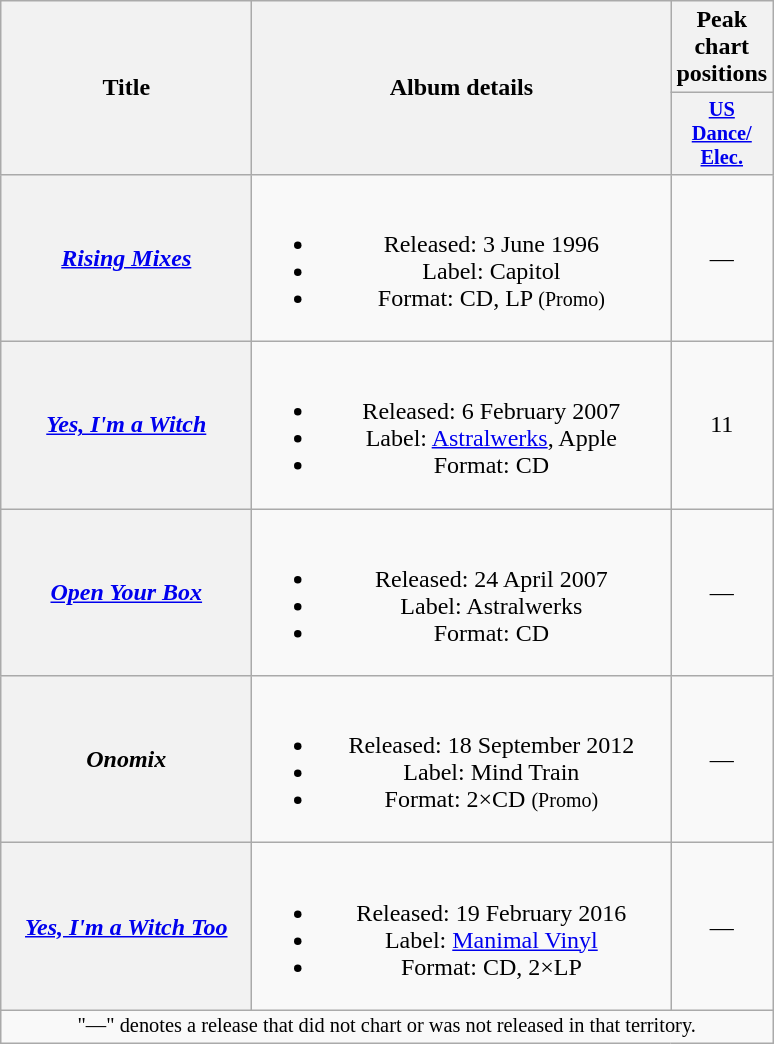<table class="wikitable plainrowheaders" style="text-align:center">
<tr>
<th scope="col" rowspan="2" style="width:10em;">Title</th>
<th scope="col" rowspan="2" style="width:17em;">Album details</th>
<th scope="col" colspan="1">Peak chart positions</th>
</tr>
<tr>
<th scope="col" style="width:3em;font-size:85%;"><a href='#'>US<br>Dance/<br>Elec.</a><br></th>
</tr>
<tr>
<th scope="row"><em><a href='#'>Rising Mixes</a></em></th>
<td><br><ul><li>Released: 3 June 1996</li><li>Label: Capitol</li><li>Format: CD, LP <small>(Promo)</small></li></ul></td>
<td>—</td>
</tr>
<tr>
<th scope="row"><em><a href='#'>Yes, I'm a Witch</a></em></th>
<td><br><ul><li>Released: 6 February 2007</li><li>Label: <a href='#'>Astralwerks</a>, Apple</li><li>Format: CD</li></ul></td>
<td>11</td>
</tr>
<tr>
<th scope="row"><em><a href='#'>Open Your Box</a></em></th>
<td><br><ul><li>Released: 24 April 2007</li><li>Label: Astralwerks</li><li>Format: CD</li></ul></td>
<td>—</td>
</tr>
<tr>
<th scope="row"><em>Onomix</em></th>
<td><br><ul><li>Released: 18 September 2012</li><li>Label: Mind Train</li><li>Format: 2×CD <small>(Promo)</small></li></ul></td>
<td>—</td>
</tr>
<tr>
<th scope="row"><em><a href='#'>Yes, I'm a Witch Too</a></em></th>
<td><br><ul><li>Released: 19 February 2016</li><li>Label: <a href='#'>Manimal Vinyl</a></li><li>Format: CD, 2×LP</li></ul></td>
<td>—</td>
</tr>
<tr>
<td colspan="3" style="font-size:85%">"—" denotes a release that did not chart or was not released in that territory.</td>
</tr>
</table>
